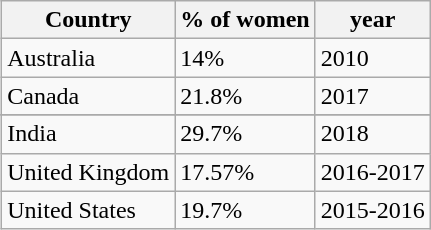<table class="wikitable" style="margin: 1em auto 1em 1em;float:right">
<tr>
<th>Country</th>
<th>% of women</th>
<th>year</th>
</tr>
<tr>
<td>Australia</td>
<td>14%</td>
<td>2010</td>
</tr>
<tr>
<td>Canada</td>
<td>21.8%</td>
<td>2017</td>
</tr>
<tr>
</tr>
<tr>
<td>India</td>
<td>29.7%</td>
<td>2018</td>
</tr>
<tr>
<td>United Kingdom</td>
<td>17.57%</td>
<td>2016-2017</td>
</tr>
<tr>
<td>United States</td>
<td>19.7%</td>
<td>2015-2016</td>
</tr>
</table>
